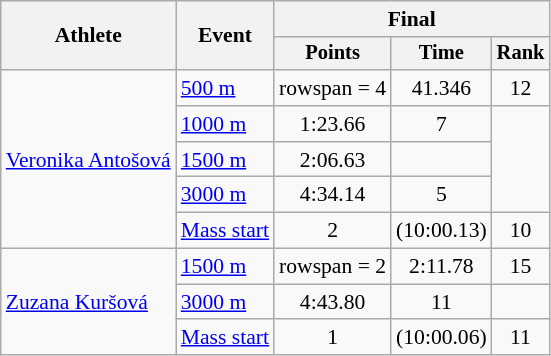<table class="wikitable" style="font-size:90%">
<tr>
<th rowspan="2">Athlete</th>
<th rowspan="2">Event</th>
<th colspan="3">Final</th>
</tr>
<tr style="font-size:95%">
<th>Points</th>
<th>Time</th>
<th>Rank</th>
</tr>
<tr align="center">
<td align="left" rowspan = 5><a href='#'>Veronika Antošová</a></td>
<td align="left"><a href='#'>500 m</a></td>
<td>rowspan = 4 </td>
<td>41.346</td>
<td>12</td>
</tr>
<tr align="center">
<td align="left"><a href='#'>1000 m</a></td>
<td>1:23.66</td>
<td>7</td>
</tr>
<tr align="center">
<td align="left"><a href='#'>1500 m</a></td>
<td>2:06.63</td>
<td></td>
</tr>
<tr align="center">
<td align="left"><a href='#'>3000 m</a></td>
<td>4:34.14</td>
<td>5</td>
</tr>
<tr align="center">
<td align="left"><a href='#'>Mass start</a></td>
<td>2</td>
<td>(10:00.13)</td>
<td>10</td>
</tr>
<tr align="center">
<td align="left" rowspan=3><a href='#'>Zuzana Kuršová</a></td>
<td align="left"><a href='#'>1500 m</a></td>
<td>rowspan = 2 </td>
<td>2:11.78</td>
<td>15</td>
</tr>
<tr align="center">
<td align="left"><a href='#'>3000 m</a></td>
<td>4:43.80</td>
<td>11</td>
</tr>
<tr align="center">
<td align="left"><a href='#'>Mass start</a></td>
<td>1</td>
<td>(10:00.06)</td>
<td>11</td>
</tr>
</table>
